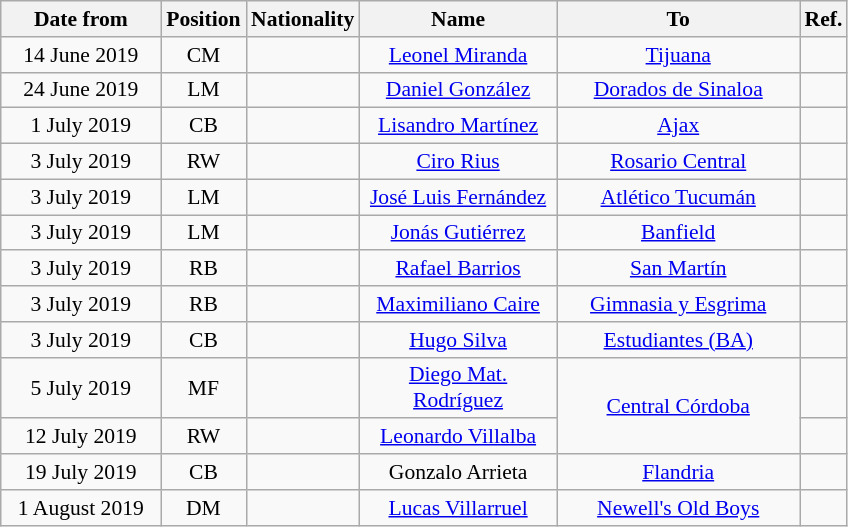<table class="wikitable" style="text-align:center; font-size:90%; ">
<tr>
<th style="background:#; color:#; width:100px;">Date from</th>
<th style="background:#; color:#; width:50px;">Position</th>
<th style="background:#; color:#; width:50px;">Nationality</th>
<th style="background:#; color:#; width:125px;">Name</th>
<th style="background:#; color:#; width:155px;">To</th>
<th style="background:#; color:#; width:25px;">Ref.</th>
</tr>
<tr>
<td>14 June 2019</td>
<td>CM</td>
<td></td>
<td><a href='#'>Leonel Miranda</a></td>
<td> <a href='#'>Tijuana</a></td>
<td></td>
</tr>
<tr>
<td>24 June 2019</td>
<td>LM</td>
<td></td>
<td><a href='#'>Daniel González</a></td>
<td> <a href='#'>Dorados de Sinaloa</a></td>
<td></td>
</tr>
<tr>
<td>1 July 2019</td>
<td>CB</td>
<td></td>
<td><a href='#'>Lisandro Martínez</a></td>
<td> <a href='#'>Ajax</a></td>
<td></td>
</tr>
<tr>
<td>3 July 2019</td>
<td>RW</td>
<td></td>
<td><a href='#'>Ciro Rius</a></td>
<td> <a href='#'>Rosario Central</a></td>
<td></td>
</tr>
<tr>
<td>3 July 2019</td>
<td>LM</td>
<td></td>
<td><a href='#'>José Luis Fernández</a></td>
<td> <a href='#'>Atlético Tucumán</a></td>
<td></td>
</tr>
<tr>
<td>3 July 2019</td>
<td>LM</td>
<td></td>
<td><a href='#'>Jonás Gutiérrez</a></td>
<td> <a href='#'>Banfield</a></td>
<td></td>
</tr>
<tr>
<td>3 July 2019</td>
<td>RB</td>
<td></td>
<td><a href='#'>Rafael Barrios</a></td>
<td> <a href='#'>San Martín</a></td>
<td></td>
</tr>
<tr>
<td>3 July 2019</td>
<td>RB</td>
<td></td>
<td><a href='#'>Maximiliano Caire</a></td>
<td> <a href='#'>Gimnasia y Esgrima</a></td>
<td></td>
</tr>
<tr>
<td>3 July 2019</td>
<td>CB</td>
<td></td>
<td><a href='#'>Hugo Silva</a></td>
<td> <a href='#'>Estudiantes (BA)</a></td>
<td></td>
</tr>
<tr>
<td>5 July 2019</td>
<td>MF</td>
<td></td>
<td><a href='#'>Diego Mat. Rodríguez</a></td>
<td rowspan="2"> <a href='#'>Central Córdoba</a></td>
<td></td>
</tr>
<tr>
<td>12 July 2019</td>
<td>RW</td>
<td></td>
<td><a href='#'>Leonardo Villalba</a></td>
<td></td>
</tr>
<tr>
<td>19 July 2019</td>
<td>CB</td>
<td></td>
<td>Gonzalo Arrieta</td>
<td> <a href='#'>Flandria</a></td>
<td></td>
</tr>
<tr>
<td>1 August 2019</td>
<td>DM</td>
<td></td>
<td><a href='#'>Lucas Villarruel</a></td>
<td> <a href='#'>Newell's Old Boys</a></td>
<td></td>
</tr>
</table>
